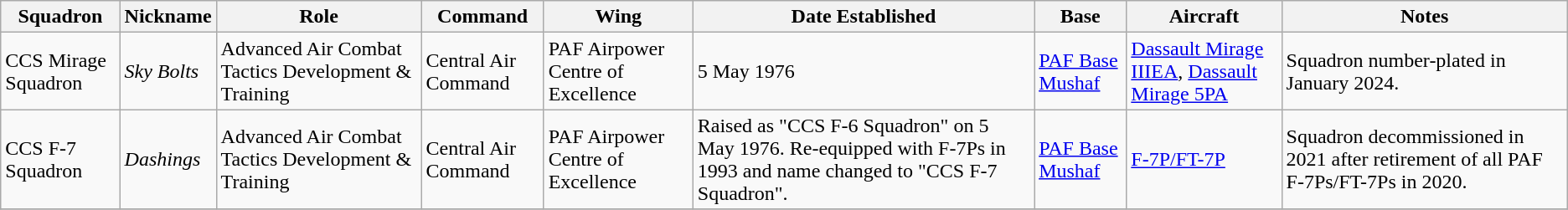<table class="wikitable sortable">
<tr>
<th>Squadron</th>
<th>Nickname</th>
<th>Role</th>
<th>Command</th>
<th>Wing</th>
<th>Date Established</th>
<th>Base</th>
<th>Aircraft</th>
<th>Notes</th>
</tr>
<tr>
<td>CCS Mirage Squadron</td>
<td><em>Sky Bolts</em></td>
<td>Advanced Air Combat Tactics Development & Training</td>
<td>Central Air Command</td>
<td>PAF Airpower Centre of Excellence</td>
<td>5 May 1976</td>
<td><a href='#'>PAF Base Mushaf</a></td>
<td><a href='#'>Dassault Mirage IIIEA</a>, <a href='#'>Dassault Mirage 5PA</a></td>
<td>Squadron number-plated in January 2024.</td>
</tr>
<tr>
<td>CCS F-7 Squadron</td>
<td><em>Dashings</em></td>
<td>Advanced Air Combat Tactics Development & Training</td>
<td>Central Air Command</td>
<td>PAF Airpower Centre of Excellence</td>
<td>Raised as "CCS F-6 Squadron" on 5 May 1976. Re-equipped with F-7Ps in 1993 and name changed to "CCS F-7 Squadron".</td>
<td><a href='#'>PAF Base Mushaf</a></td>
<td><a href='#'>F-7P/FT-7P</a></td>
<td>Squadron decommissioned in 2021 after retirement of all PAF F-7Ps/FT-7Ps in 2020.</td>
</tr>
<tr>
</tr>
</table>
